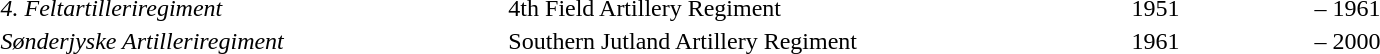<table class="toccolours" style="float: auto; clear: right; margin: 0 0 0.5em 1em;">
<tr style="vertical-align: top;">
<td><em>4. Feltartilleriregiment</em></td>
<td>4th Field Artillery Regiment</td>
<td width="12%">1951</td>
<td width="1%">–</td>
<td width="12%">1961</td>
</tr>
<tr style="vertical-align: top;">
<td><em>Sønderjyske Artilleriregiment</em></td>
<td>Southern Jutland Artillery Regiment</td>
<td width="12%">1961</td>
<td width="1%">–</td>
<td width="12%">2000</td>
</tr>
</table>
